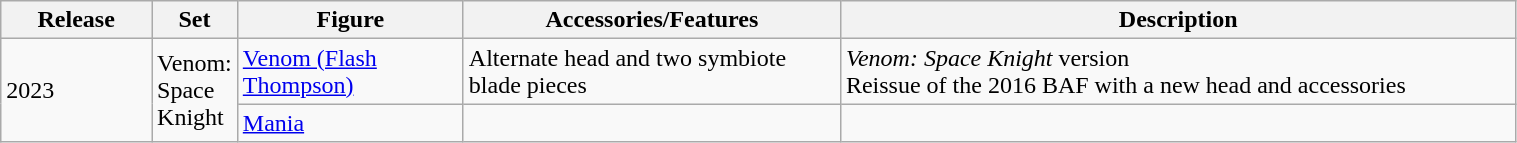<table class="wikitable" style="width:80%;">
<tr>
<th width=10%>Release</th>
<th width=5%>Set</th>
<th width=15%>Figure</th>
<th width=25%>Accessories/Features</th>
<th width=60%>Description</th>
</tr>
<tr>
<td rowspan=2>2023</td>
<td rowspan=2>Venom: Space Knight</td>
<td><a href='#'>Venom (Flash Thompson)</a></td>
<td>Alternate head and two symbiote blade pieces</td>
<td><em>Venom: Space Knight</em> version<br>Reissue of the 2016 BAF with a new head and accessories</td>
</tr>
<tr>
<td><a href='#'>Mania</a></td>
<td></td>
<td></td>
</tr>
</table>
